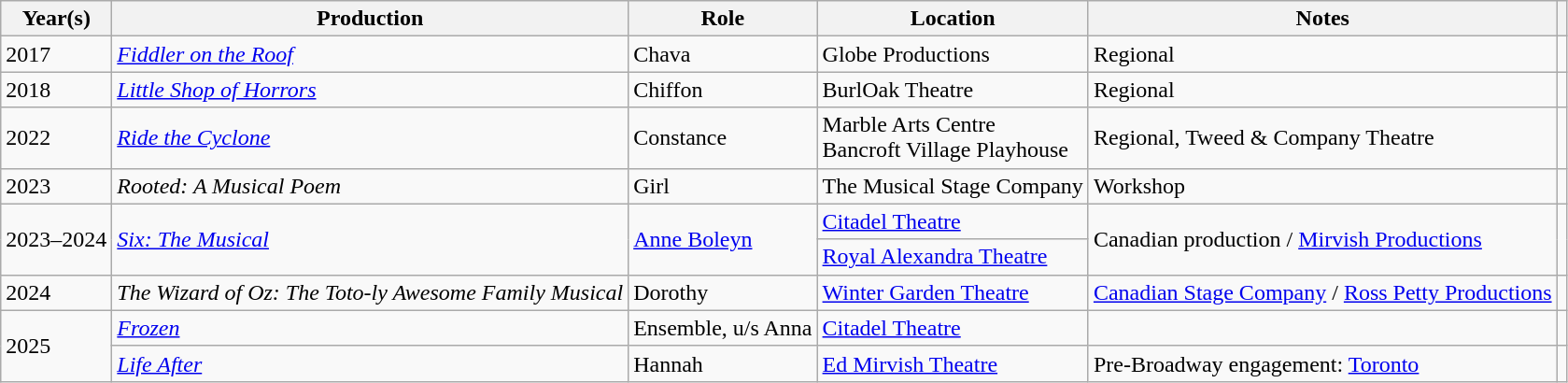<table class="wikitable">
<tr>
<th>Year(s)</th>
<th>Production</th>
<th>Role</th>
<th>Location</th>
<th>Notes</th>
<th></th>
</tr>
<tr>
<td>2017</td>
<td><em><a href='#'>Fiddler on the Roof</a></em></td>
<td>Chava</td>
<td>Globe Productions</td>
<td>Regional</td>
<td></td>
</tr>
<tr>
<td>2018</td>
<td><em><a href='#'>Little Shop of Horrors</a></em></td>
<td>Chiffon</td>
<td>BurlOak Theatre</td>
<td>Regional</td>
<td></td>
</tr>
<tr>
<td>2022</td>
<td><em><a href='#'>Ride the Cyclone</a></em></td>
<td>Constance</td>
<td>Marble Arts Centre<br>Bancroft Village Playhouse</td>
<td>Regional, Tweed & Company Theatre</td>
<td></td>
</tr>
<tr>
<td>2023</td>
<td><em>Rooted: A Musical Poem</em></td>
<td>Girl</td>
<td>The Musical Stage Company</td>
<td>Workshop</td>
<td></td>
</tr>
<tr>
<td rowspan="2">2023–2024</td>
<td rowspan="2"><em><a href='#'>Six: The Musical</a></em></td>
<td rowspan="2"><a href='#'>Anne Boleyn</a></td>
<td><a href='#'>Citadel Theatre</a></td>
<td rowspan="2">Canadian production / <a href='#'>Mirvish Productions</a></td>
<td rowspan="2"></td>
</tr>
<tr>
<td><a href='#'>Royal Alexandra Theatre</a></td>
</tr>
<tr>
<td>2024</td>
<td><em>The Wizard of Oz: The Toto-ly Awesome Family Musical</em></td>
<td>Dorothy</td>
<td><a href='#'> Winter Garden Theatre</a></td>
<td><a href='#'>Canadian Stage Company</a> / <a href='#'> Ross Petty Productions</a></td>
<td></td>
</tr>
<tr>
<td rowspan="2">2025</td>
<td><em><a href='#'> Frozen</a></em></td>
<td>Ensemble, u/s Anna</td>
<td><a href='#'>Citadel Theatre</a></td>
<td></td>
<td></td>
</tr>
<tr>
<td><em><a href='#'> Life After</a></em></td>
<td>Hannah</td>
<td><a href='#'>Ed Mirvish Theatre</a></td>
<td>Pre-Broadway engagement: <a href='#'>Toronto</a></td>
<td></td>
</tr>
</table>
